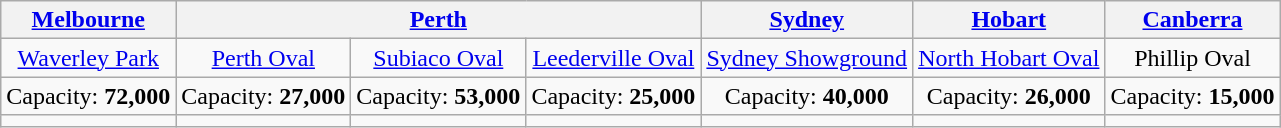<table class="wikitable" style="text-align:center">
<tr>
<th><a href='#'>Melbourne</a></th>
<th colspan=3><a href='#'>Perth</a></th>
<th><a href='#'>Sydney</a></th>
<th><a href='#'>Hobart</a></th>
<th><a href='#'>Canberra</a></th>
</tr>
<tr>
<td><a href='#'>Waverley Park</a></td>
<td><a href='#'>Perth Oval</a></td>
<td><a href='#'>Subiaco Oval</a></td>
<td><a href='#'>Leederville Oval</a></td>
<td><a href='#'>Sydney Showground</a></td>
<td><a href='#'>North Hobart Oval</a></td>
<td>Phillip Oval</td>
</tr>
<tr>
<td>Capacity: <strong>72,000</strong></td>
<td>Capacity: <strong>27,000</strong></td>
<td>Capacity: <strong>53,000</strong></td>
<td>Capacity: <strong>25,000</strong></td>
<td>Capacity: <strong>40,000</strong></td>
<td>Capacity: <strong>26,000</strong></td>
<td>Capacity: <strong>15,000</strong></td>
</tr>
<tr>
<td></td>
<td></td>
<td></td>
<td></td>
<td></td>
<td></td>
<td></td>
</tr>
</table>
